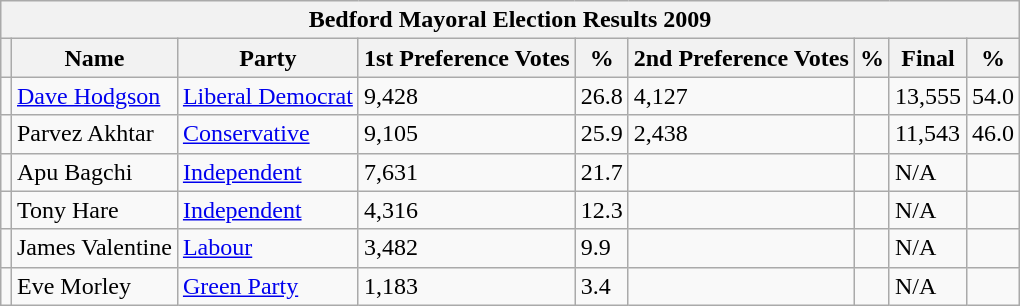<table class="wikitable" style="margin: 1em auto 1em auto">
<tr>
<th colspan="9">Bedford Mayoral Election Results 2009</th>
</tr>
<tr>
<th></th>
<th>Name</th>
<th>Party</th>
<th>1st Preference Votes</th>
<th>%</th>
<th>2nd Preference Votes</th>
<th>%</th>
<th>Final</th>
<th>%</th>
</tr>
<tr>
<td></td>
<td><a href='#'>Dave Hodgson</a></td>
<td><a href='#'>Liberal Democrat</a></td>
<td>9,428</td>
<td>26.8</td>
<td>4,127</td>
<td></td>
<td>13,555</td>
<td>54.0</td>
</tr>
<tr>
<td></td>
<td>Parvez Akhtar</td>
<td><a href='#'>Conservative</a></td>
<td>9,105</td>
<td>25.9</td>
<td>2,438</td>
<td></td>
<td>11,543</td>
<td>46.0</td>
</tr>
<tr>
<td></td>
<td>Apu Bagchi</td>
<td><a href='#'>Independent</a></td>
<td>7,631</td>
<td>21.7</td>
<td></td>
<td></td>
<td>N/A</td>
<td></td>
</tr>
<tr>
<td></td>
<td>Tony Hare</td>
<td><a href='#'>Independent</a></td>
<td>4,316</td>
<td>12.3</td>
<td></td>
<td></td>
<td>N/A</td>
<td></td>
</tr>
<tr>
<td></td>
<td>James Valentine</td>
<td><a href='#'>Labour</a></td>
<td>3,482</td>
<td>9.9</td>
<td></td>
<td></td>
<td>N/A</td>
<td></td>
</tr>
<tr>
<td></td>
<td>Eve Morley</td>
<td><a href='#'>Green Party</a></td>
<td>1,183</td>
<td>3.4</td>
<td></td>
<td></td>
<td>N/A</td>
<td></td>
</tr>
</table>
